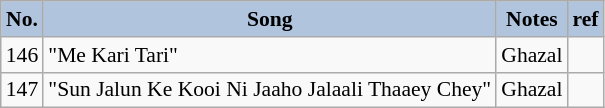<table class="wikitable" style="font-size:90%">
<tr>
<th style="background:#B0C4DE;">No.</th>
<th style="background:#B0C4DE;">Song</th>
<th style="background:#B0C4DE;">Notes</th>
<th style="background:#B0C4DE;">ref</th>
</tr>
<tr>
<td>146</td>
<td>"Me Kari Tari"</td>
<td>Ghazal</td>
<td></td>
</tr>
<tr>
<td>147</td>
<td>"Sun Jalun Ke Kooi Ni Jaaho Jalaali Thaaey Chey"</td>
<td>Ghazal</td>
<td></td>
</tr>
</table>
